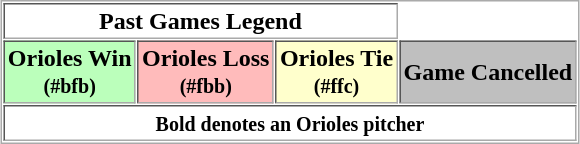<table border="1" cellpadding="2" cellspacing="1" style="margin:auto; border:1px solid #aaa;">
<tr>
<th colspan="3">Past Games Legend</th>
</tr>
<tr>
<th style="background:#bfb;">Orioles Win <br><small>(#bfb)</small></th>
<th style="background:#fbb;">Orioles Loss <br><small>(#fbb)</small></th>
<th style="background:#ffc;">Orioles Tie <br><small>(#ffc)</small></th>
<th style="background:#BFBFBF;">Game Cancelled</th>
</tr>
<tr>
<th colspan="5"><strong><small>Bold denotes an Orioles pitcher</small></strong></th>
</tr>
</table>
